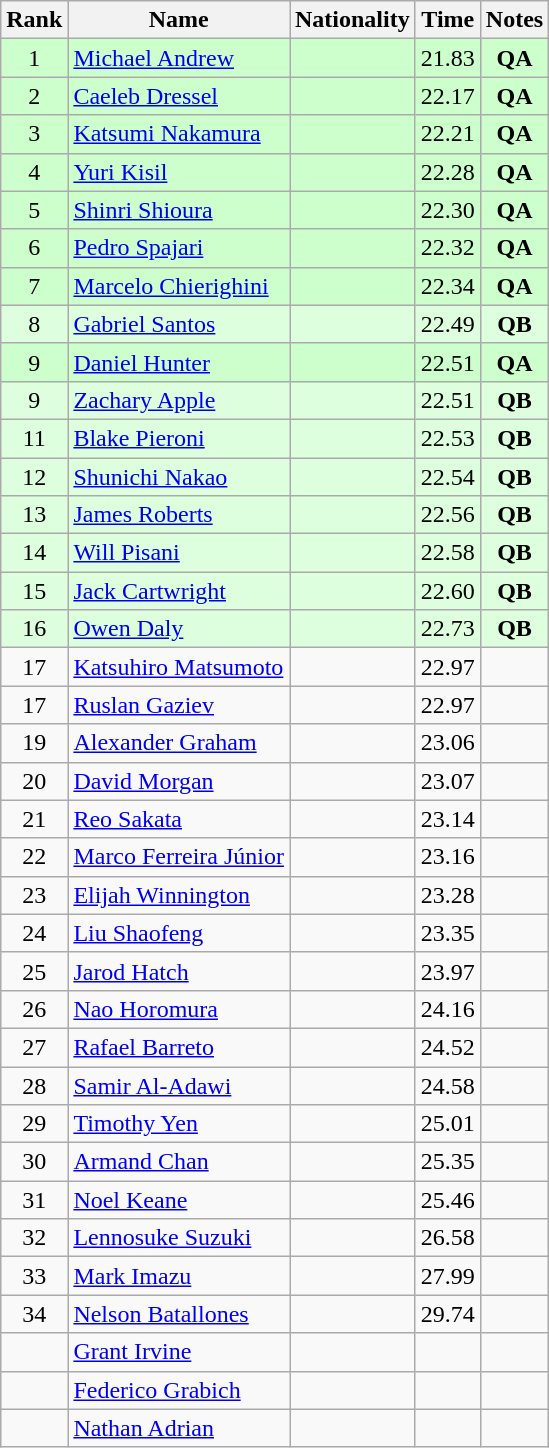<table class="wikitable sortable" style="text-align:center">
<tr>
<th>Rank</th>
<th>Name</th>
<th>Nationality</th>
<th>Time</th>
<th>Notes</th>
</tr>
<tr bgcolor=ccffcc>
<td>1</td>
<td align=left><a href='#'>Michael Andrew</a></td>
<td align=left></td>
<td>21.83</td>
<td><strong>QA</strong></td>
</tr>
<tr bgcolor=ccffcc>
<td>2</td>
<td align=left><a href='#'>Caeleb Dressel</a></td>
<td align=left></td>
<td>22.17</td>
<td><strong>QA</strong></td>
</tr>
<tr bgcolor=ccffcc>
<td>3</td>
<td align=left><a href='#'>Katsumi Nakamura</a></td>
<td align=left></td>
<td>22.21</td>
<td><strong>QA</strong></td>
</tr>
<tr bgcolor=ccffcc>
<td>4</td>
<td align=left><a href='#'>Yuri Kisil</a></td>
<td align=left></td>
<td>22.28</td>
<td><strong>QA</strong></td>
</tr>
<tr bgcolor=ccffcc>
<td>5</td>
<td align=left><a href='#'>Shinri Shioura</a></td>
<td align=left></td>
<td>22.30</td>
<td><strong>QA</strong></td>
</tr>
<tr bgcolor=ccffcc>
<td>6</td>
<td align=left><a href='#'>Pedro Spajari</a></td>
<td align=left></td>
<td>22.32</td>
<td><strong>QA</strong></td>
</tr>
<tr bgcolor=ccffcc>
<td>7</td>
<td align=left><a href='#'>Marcelo Chierighini</a></td>
<td align=left></td>
<td>22.34</td>
<td><strong>QA</strong></td>
</tr>
<tr bgcolor=ddffdd>
<td>8</td>
<td align=left><a href='#'>Gabriel Santos</a></td>
<td align=left></td>
<td>22.49</td>
<td><strong>QB</strong></td>
</tr>
<tr bgcolor=ccffcc>
<td>9</td>
<td align=left><a href='#'>Daniel Hunter</a></td>
<td align=left></td>
<td>22.51</td>
<td><strong>QA</strong></td>
</tr>
<tr bgcolor=ddffdd>
<td>9</td>
<td align=left><a href='#'>Zachary Apple</a></td>
<td align=left></td>
<td>22.51</td>
<td><strong>QB</strong></td>
</tr>
<tr bgcolor=ddffdd>
<td>11</td>
<td align=left><a href='#'>Blake Pieroni</a></td>
<td align=left></td>
<td>22.53</td>
<td><strong>QB</strong></td>
</tr>
<tr bgcolor=ddffdd>
<td>12</td>
<td align=left><a href='#'>Shunichi Nakao</a></td>
<td align=left></td>
<td>22.54</td>
<td><strong>QB</strong></td>
</tr>
<tr bgcolor=ddffdd>
<td>13</td>
<td align=left><a href='#'>James Roberts</a></td>
<td align=left></td>
<td>22.56</td>
<td><strong>QB</strong></td>
</tr>
<tr bgcolor=ddffdd>
<td>14</td>
<td align=left><a href='#'>Will Pisani</a></td>
<td align=left></td>
<td>22.58</td>
<td><strong>QB</strong></td>
</tr>
<tr bgcolor=ddffdd>
<td>15</td>
<td align=left><a href='#'>Jack Cartwright</a></td>
<td align=left></td>
<td>22.60</td>
<td><strong>QB</strong></td>
</tr>
<tr bgcolor=ddffdd>
<td>16</td>
<td align=left><a href='#'>Owen Daly</a></td>
<td align=left></td>
<td>22.73</td>
<td><strong>QB</strong></td>
</tr>
<tr>
<td>17</td>
<td align=left><a href='#'>Katsuhiro Matsumoto</a></td>
<td align=left></td>
<td>22.97</td>
<td></td>
</tr>
<tr>
<td>17</td>
<td align=left><a href='#'>Ruslan Gaziev</a></td>
<td align=left></td>
<td>22.97</td>
<td></td>
</tr>
<tr>
<td>19</td>
<td align=left><a href='#'>Alexander Graham</a></td>
<td align=left></td>
<td>23.06</td>
<td></td>
</tr>
<tr>
<td>20</td>
<td align=left><a href='#'>David Morgan</a></td>
<td align=left></td>
<td>23.07</td>
<td></td>
</tr>
<tr>
<td>21</td>
<td align=left><a href='#'>Reo Sakata</a></td>
<td align=left></td>
<td>23.14</td>
<td></td>
</tr>
<tr>
<td>22</td>
<td align=left><a href='#'>Marco Ferreira Júnior</a></td>
<td align=left></td>
<td>23.16</td>
<td></td>
</tr>
<tr>
<td>23</td>
<td align=left><a href='#'>Elijah Winnington</a></td>
<td align=left></td>
<td>23.28</td>
<td></td>
</tr>
<tr>
<td>24</td>
<td align=left><a href='#'>Liu Shaofeng</a></td>
<td align=left></td>
<td>23.35</td>
<td></td>
</tr>
<tr>
<td>25</td>
<td align=left><a href='#'>Jarod Hatch</a></td>
<td align=left></td>
<td>23.97</td>
<td></td>
</tr>
<tr>
<td>26</td>
<td align=left><a href='#'>Nao Horomura</a></td>
<td align=left></td>
<td>24.16</td>
<td></td>
</tr>
<tr>
<td>27</td>
<td align=left><a href='#'>Rafael Barreto</a></td>
<td align=left></td>
<td>24.52</td>
<td></td>
</tr>
<tr>
<td>28</td>
<td align=left><a href='#'>Samir Al-Adawi</a></td>
<td align=left></td>
<td>24.58</td>
<td></td>
</tr>
<tr>
<td>29</td>
<td align=left><a href='#'>Timothy Yen</a></td>
<td align=left></td>
<td>25.01</td>
<td></td>
</tr>
<tr>
<td>30</td>
<td align=left><a href='#'>Armand Chan</a></td>
<td align=left></td>
<td>25.35</td>
<td></td>
</tr>
<tr>
<td>31</td>
<td align=left><a href='#'>Noel Keane</a></td>
<td align=left></td>
<td>25.46</td>
<td></td>
</tr>
<tr>
<td>32</td>
<td align=left><a href='#'>Lennosuke Suzuki</a></td>
<td align=left></td>
<td>26.58</td>
<td></td>
</tr>
<tr>
<td>33</td>
<td align=left><a href='#'>Mark Imazu</a></td>
<td align=left></td>
<td>27.99</td>
<td></td>
</tr>
<tr>
<td>34</td>
<td align=left><a href='#'>Nelson Batallones</a></td>
<td align=left></td>
<td>29.74</td>
<td></td>
</tr>
<tr>
<td></td>
<td align=left><a href='#'>Grant Irvine</a></td>
<td align=left></td>
<td></td>
<td></td>
</tr>
<tr>
<td></td>
<td align=left><a href='#'>Federico Grabich</a></td>
<td align=left></td>
<td></td>
<td></td>
</tr>
<tr>
<td></td>
<td align=left><a href='#'>Nathan Adrian</a></td>
<td align=left></td>
<td></td>
<td></td>
</tr>
</table>
